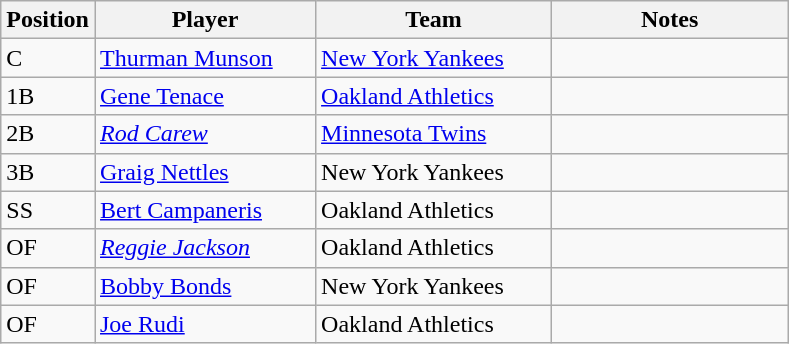<table class=wikitable>
<tr>
<th width="50">Position</th>
<th width="140">Player</th>
<th width="150">Team</th>
<th width="150">Notes</th>
</tr>
<tr>
<td>C</td>
<td><a href='#'>Thurman Munson</a></td>
<td><a href='#'>New York Yankees</a></td>
<td></td>
</tr>
<tr>
<td>1B</td>
<td><a href='#'>Gene Tenace</a></td>
<td><a href='#'>Oakland Athletics</a></td>
<td></td>
</tr>
<tr>
<td>2B</td>
<td><em><a href='#'>Rod Carew</a></em></td>
<td><a href='#'>Minnesota Twins</a></td>
<td></td>
</tr>
<tr>
<td>3B</td>
<td><a href='#'>Graig Nettles</a></td>
<td>New York Yankees</td>
<td></td>
</tr>
<tr>
<td>SS</td>
<td><a href='#'>Bert Campaneris</a></td>
<td>Oakland Athletics</td>
<td></td>
</tr>
<tr>
<td>OF</td>
<td><em><a href='#'>Reggie Jackson</a></em></td>
<td>Oakland Athletics</td>
<td></td>
</tr>
<tr>
<td>OF</td>
<td><a href='#'>Bobby Bonds</a></td>
<td>New York Yankees</td>
<td></td>
</tr>
<tr>
<td>OF</td>
<td><a href='#'>Joe Rudi</a></td>
<td>Oakland Athletics</td>
<td></td>
</tr>
</table>
